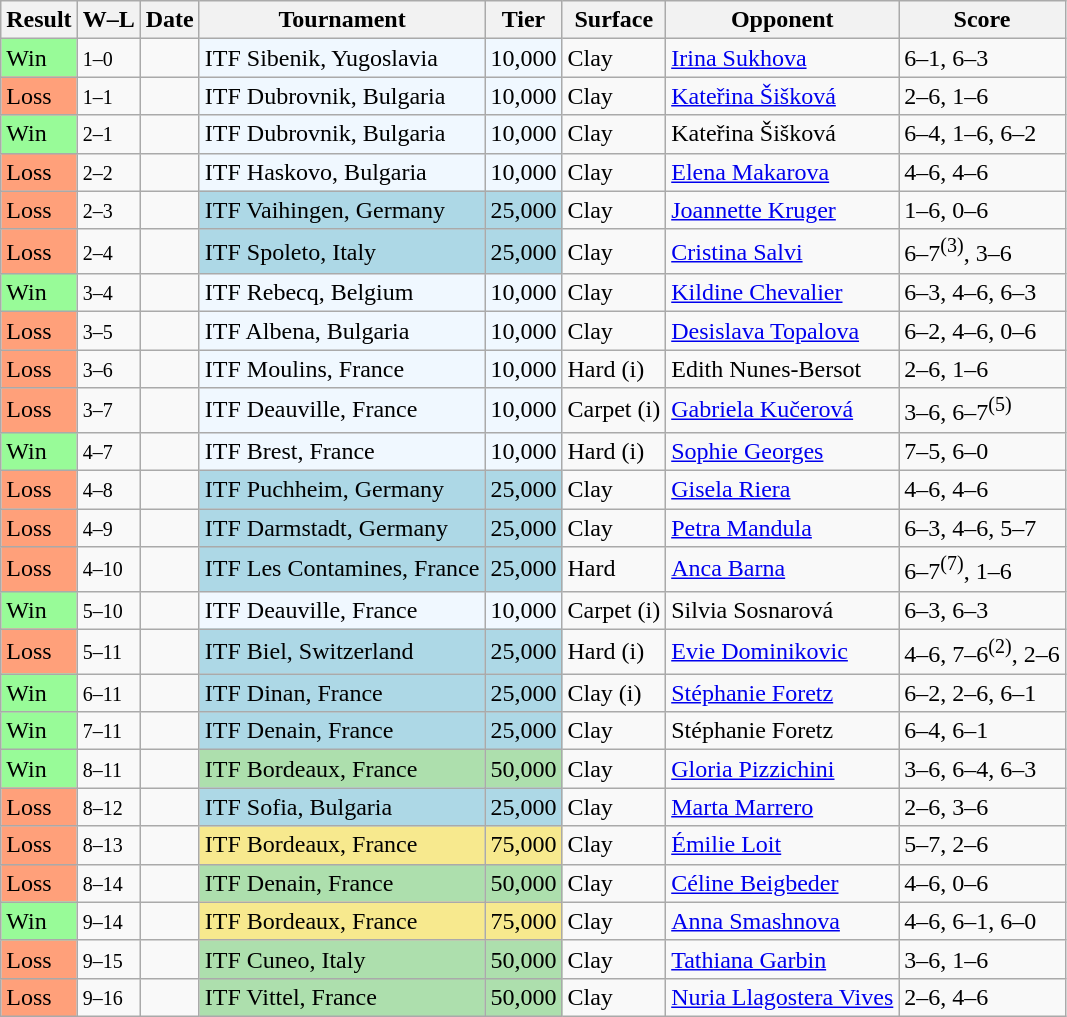<table class="sortable wikitable">
<tr>
<th>Result</th>
<th class="unsortable">W–L</th>
<th>Date</th>
<th>Tournament</th>
<th>Tier</th>
<th>Surface</th>
<th>Opponent</th>
<th class="unsortable">Score</th>
</tr>
<tr>
<td style="background:#98fb98;">Win</td>
<td><small>1–0</small></td>
<td></td>
<td style="background:#f0f8ff;">ITF Sibenik, Yugoslavia</td>
<td style="background:#f0f8ff;">10,000</td>
<td>Clay</td>
<td> <a href='#'>Irina Sukhova</a></td>
<td>6–1, 6–3</td>
</tr>
<tr>
<td style="background:#ffa07a;">Loss</td>
<td><small>1–1</small></td>
<td></td>
<td style="background:#f0f8ff;">ITF Dubrovnik, Bulgaria</td>
<td style="background:#f0f8ff;">10,000</td>
<td>Clay</td>
<td> <a href='#'>Kateřina Šišková</a></td>
<td>2–6, 1–6</td>
</tr>
<tr>
<td style="background:#98fb98;">Win</td>
<td><small>2–1</small></td>
<td></td>
<td style="background:#f0f8ff;">ITF Dubrovnik, Bulgaria</td>
<td style="background:#f0f8ff;">10,000</td>
<td>Clay</td>
<td> Kateřina Šišková</td>
<td>6–4, 1–6, 6–2</td>
</tr>
<tr>
<td style="background:#ffa07a;">Loss</td>
<td><small>2–2</small></td>
<td></td>
<td style="background:#f0f8ff;">ITF Haskovo, Bulgaria</td>
<td style="background:#f0f8ff;">10,000</td>
<td>Clay</td>
<td> <a href='#'>Elena Makarova</a></td>
<td>4–6, 4–6</td>
</tr>
<tr>
<td style="background:#ffa07a;">Loss</td>
<td><small>2–3</small></td>
<td></td>
<td style="background:lightblue;">ITF Vaihingen, Germany</td>
<td style="background:lightblue;">25,000</td>
<td>Clay</td>
<td> <a href='#'>Joannette Kruger</a></td>
<td>1–6, 0–6</td>
</tr>
<tr>
<td style="background:#ffa07a;">Loss</td>
<td><small>2–4</small></td>
<td></td>
<td style="background:lightblue;">ITF Spoleto, Italy</td>
<td style="background:lightblue;">25,000</td>
<td>Clay</td>
<td> <a href='#'>Cristina Salvi</a></td>
<td>6–7<sup>(3)</sup>, 3–6</td>
</tr>
<tr>
<td style="background:#98fb98;">Win</td>
<td><small>3–4</small></td>
<td></td>
<td style="background:#f0f8ff;">ITF Rebecq, Belgium</td>
<td style="background:#f0f8ff;">10,000</td>
<td>Clay</td>
<td> <a href='#'>Kildine Chevalier</a></td>
<td>6–3, 4–6, 6–3</td>
</tr>
<tr>
<td style="background:#ffa07a;">Loss</td>
<td><small>3–5</small></td>
<td></td>
<td style="background:#f0f8ff;">ITF Albena, Bulgaria</td>
<td style="background:#f0f8ff;">10,000</td>
<td>Clay</td>
<td> <a href='#'>Desislava Topalova</a></td>
<td>6–2, 4–6, 0–6</td>
</tr>
<tr>
<td style="background:#ffa07a;">Loss</td>
<td><small>3–6</small></td>
<td></td>
<td style="background:#f0f8ff;">ITF Moulins, France</td>
<td style="background:#f0f8ff;">10,000</td>
<td>Hard (i)</td>
<td> Edith Nunes-Bersot</td>
<td>2–6, 1–6</td>
</tr>
<tr>
<td style="background:#ffa07a;">Loss</td>
<td><small>3–7</small></td>
<td></td>
<td style="background:#f0f8ff;">ITF Deauville, France</td>
<td style="background:#f0f8ff;">10,000</td>
<td>Carpet (i)</td>
<td> <a href='#'>Gabriela Kučerová</a></td>
<td>3–6, 6–7<sup>(5)</sup></td>
</tr>
<tr>
<td style="background:#98fb98;">Win</td>
<td><small>4–7</small></td>
<td></td>
<td style="background:#f0f8ff;">ITF Brest, France</td>
<td style="background:#f0f8ff;">10,000</td>
<td>Hard (i)</td>
<td> <a href='#'>Sophie Georges</a></td>
<td>7–5, 6–0</td>
</tr>
<tr>
<td style="background:#ffa07a;">Loss</td>
<td><small>4–8</small></td>
<td></td>
<td style="background:lightblue;">ITF Puchheim, Germany</td>
<td style="background:lightblue;">25,000</td>
<td>Clay</td>
<td> <a href='#'>Gisela Riera</a></td>
<td>4–6, 4–6</td>
</tr>
<tr>
<td style="background:#ffa07a;">Loss</td>
<td><small>4–9</small></td>
<td></td>
<td style="background:lightblue;">ITF Darmstadt, Germany</td>
<td style="background:lightblue;">25,000</td>
<td>Clay</td>
<td> <a href='#'>Petra Mandula</a></td>
<td>6–3, 4–6, 5–7</td>
</tr>
<tr>
<td style="background:#ffa07a;">Loss</td>
<td><small>4–10</small></td>
<td></td>
<td style="background:lightblue;">ITF Les Contamines, France</td>
<td style="background:lightblue;">25,000</td>
<td>Hard</td>
<td> <a href='#'>Anca Barna</a></td>
<td>6–7<sup>(7)</sup>, 1–6</td>
</tr>
<tr>
<td style="background:#98fb98;">Win</td>
<td><small>5–10</small></td>
<td></td>
<td style="background:#f0f8ff;">ITF Deauville, France</td>
<td style="background:#f0f8ff;">10,000</td>
<td>Carpet (i)</td>
<td> Silvia Sosnarová</td>
<td>6–3, 6–3</td>
</tr>
<tr>
<td style="background:#ffa07a;">Loss</td>
<td><small>5–11</small></td>
<td></td>
<td style="background:lightblue;">ITF Biel, Switzerland</td>
<td style="background:lightblue;">25,000</td>
<td>Hard (i)</td>
<td> <a href='#'>Evie Dominikovic</a></td>
<td>4–6, 7–6<sup>(2)</sup>, 2–6</td>
</tr>
<tr>
<td style="background:#98fb98;">Win</td>
<td><small>6–11</small></td>
<td></td>
<td style="background:lightblue;">ITF Dinan, France</td>
<td style="background:lightblue;">25,000</td>
<td>Clay (i)</td>
<td> <a href='#'>Stéphanie Foretz</a></td>
<td>6–2, 2–6, 6–1</td>
</tr>
<tr>
<td style="background:#98fb98;">Win</td>
<td><small>7–11</small></td>
<td></td>
<td style="background:lightblue;">ITF Denain, France</td>
<td style="background:lightblue;">25,000</td>
<td>Clay</td>
<td> Stéphanie Foretz</td>
<td>6–4, 6–1</td>
</tr>
<tr>
<td style="background:#98fb98;">Win</td>
<td><small>8–11</small></td>
<td></td>
<td style="background:#addfad;">ITF Bordeaux, France</td>
<td style="background:#addfad;">50,000</td>
<td>Clay</td>
<td> <a href='#'>Gloria Pizzichini</a></td>
<td>3–6, 6–4, 6–3</td>
</tr>
<tr>
<td style="background:#ffa07a;">Loss</td>
<td><small>8–12</small></td>
<td></td>
<td style="background:lightblue;">ITF Sofia, Bulgaria</td>
<td style="background:lightblue;">25,000</td>
<td>Clay</td>
<td> <a href='#'>Marta Marrero</a></td>
<td>2–6, 3–6</td>
</tr>
<tr>
<td style="background:#ffa07a;">Loss</td>
<td><small>8–13</small></td>
<td></td>
<td style="background:#f7e98e;">ITF Bordeaux, France</td>
<td style="background:#f7e98e;">75,000</td>
<td>Clay</td>
<td> <a href='#'>Émilie Loit</a></td>
<td>5–7, 2–6</td>
</tr>
<tr>
<td style="background:#ffa07a;">Loss</td>
<td><small>8–14</small></td>
<td></td>
<td style="background:#addfad;">ITF Denain, France</td>
<td style="background:#addfad;">50,000</td>
<td>Clay</td>
<td> <a href='#'>Céline Beigbeder</a></td>
<td>4–6, 0–6</td>
</tr>
<tr>
<td style="background:#98fb98;">Win</td>
<td><small>9–14</small></td>
<td></td>
<td style="background:#f7e98e;">ITF Bordeaux, France</td>
<td style="background:#f7e98e;">75,000</td>
<td>Clay</td>
<td> <a href='#'>Anna Smashnova</a></td>
<td>4–6, 6–1, 6–0</td>
</tr>
<tr>
<td style="background:#ffa07a;">Loss</td>
<td><small>9–15</small></td>
<td></td>
<td style="background:#addfad;">ITF Cuneo, Italy</td>
<td style="background:#addfad;">50,000</td>
<td>Clay</td>
<td> <a href='#'>Tathiana Garbin</a></td>
<td>3–6, 1–6</td>
</tr>
<tr>
<td style="background:#ffa07a;">Loss</td>
<td><small>9–16</small></td>
<td></td>
<td style="background:#addfad;">ITF Vittel, France</td>
<td style="background:#addfad;">50,000</td>
<td>Clay</td>
<td> <a href='#'>Nuria Llagostera Vives</a></td>
<td>2–6, 4–6</td>
</tr>
</table>
